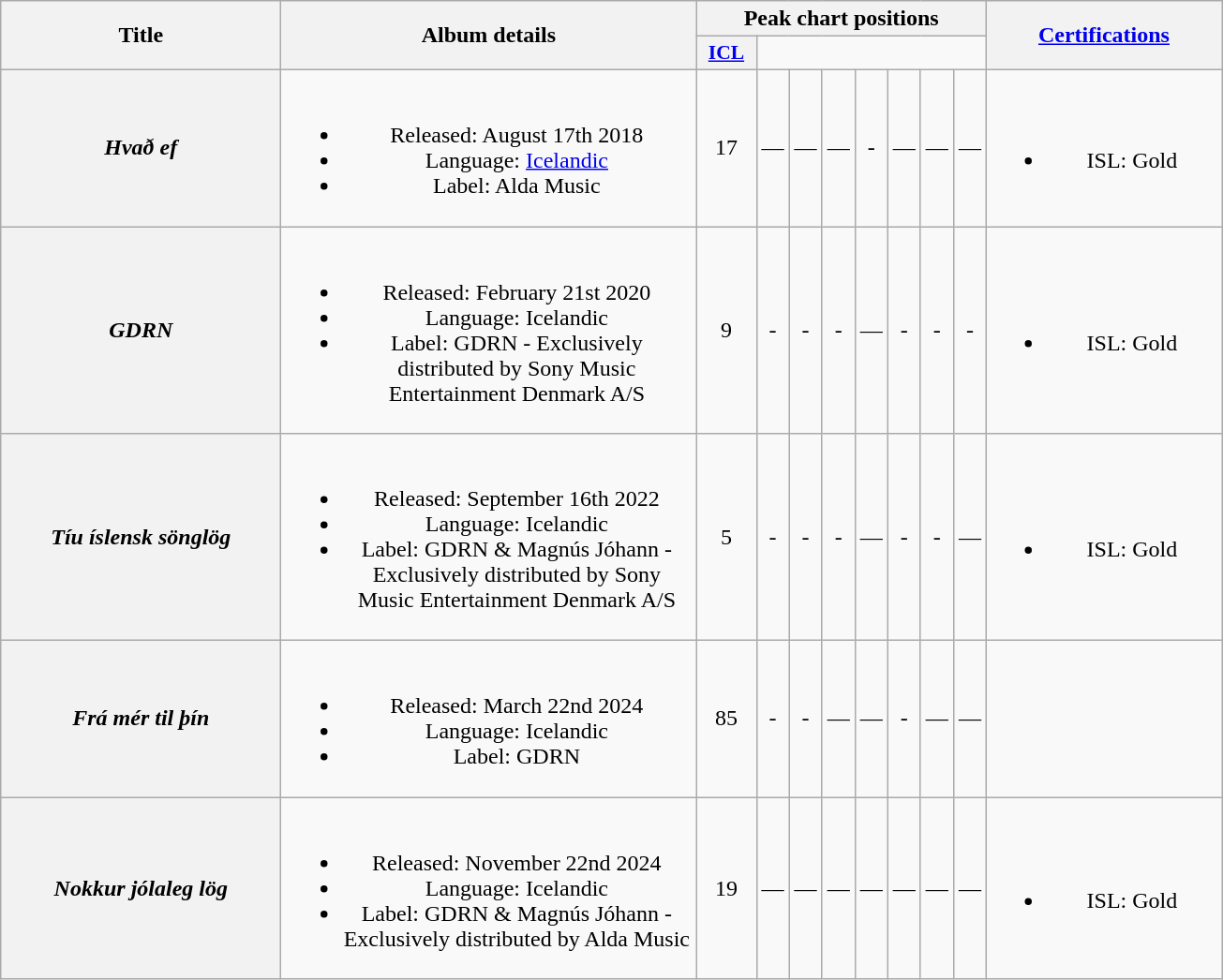<table class="wikitable plainrowheaders" style="text-align:center;" border="1">
<tr>
<th scope="col" rowspan="2" style="width:12em;">Title</th>
<th scope="col" rowspan="2" style="width:18em;">Album details</th>
<th scope="col" colspan="8">Peak chart positions</th>
<th scope="col" rowspan="2" style="width:10em;"><a href='#'>Certifications</a></th>
</tr>
<tr>
<th scope="col" style="width:2.5em;font-size:90%"><a href='#'>ICL</a></th>
</tr>
<tr>
<th scope="row"><em>Hvað ef</em></th>
<td><br><ul><li>Released: August 17th 2018</li><li>Language: <a href='#'>Icelandic</a></li><li>Label: Alda Music</li></ul></td>
<td>17</td>
<td>—</td>
<td>—</td>
<td>—</td>
<td>-</td>
<td>—</td>
<td>—</td>
<td>—</td>
<td><br><ul><li>ISL: Gold</li></ul></td>
</tr>
<tr>
<th scope="row"><em>GDRN</em></th>
<td><br><ul><li>Released: February 21st 2020</li><li>Language: Icelandic</li><li>Label: GDRN - Exclusively distributed by Sony Music Entertainment Denmark A/S</li></ul></td>
<td>9</td>
<td>-</td>
<td>-</td>
<td>-</td>
<td>—</td>
<td>-</td>
<td>-</td>
<td>-</td>
<td><br><ul><li>ISL: Gold</li></ul></td>
</tr>
<tr>
<th scope="row"><em>Tíu íslensk sönglög</em></th>
<td><br><ul><li>Released: September 16th 2022</li><li>Language: Icelandic</li><li>Label: GDRN & Magnús Jóhann - Exclusively distributed by Sony Music Entertainment Denmark A/S</li></ul></td>
<td>5</td>
<td>-</td>
<td>-</td>
<td>-</td>
<td>—</td>
<td>-</td>
<td>-</td>
<td>—</td>
<td><br><ul><li>ISL: Gold</li></ul></td>
</tr>
<tr>
<th scope="row"><em>Frá mér til þín</em></th>
<td><br><ul><li>Released: March 22nd 2024</li><li>Language: Icelandic</li><li>Label: GDRN</li></ul></td>
<td>85</td>
<td>-</td>
<td>-</td>
<td>—</td>
<td>—</td>
<td>-</td>
<td>—</td>
<td>—</td>
<td></td>
</tr>
<tr>
<th scope="row"><em>Nokkur jólaleg lög</em></th>
<td><br><ul><li>Released: November 22nd 2024</li><li>Language: Icelandic</li><li>Label: GDRN & Magnús Jóhann - Exclusively distributed by Alda Music</li></ul></td>
<td>19</td>
<td>—</td>
<td>—</td>
<td>—</td>
<td>—</td>
<td>—</td>
<td>—</td>
<td>—</td>
<td><br><ul><li>ISL: Gold</li></ul></td>
</tr>
</table>
